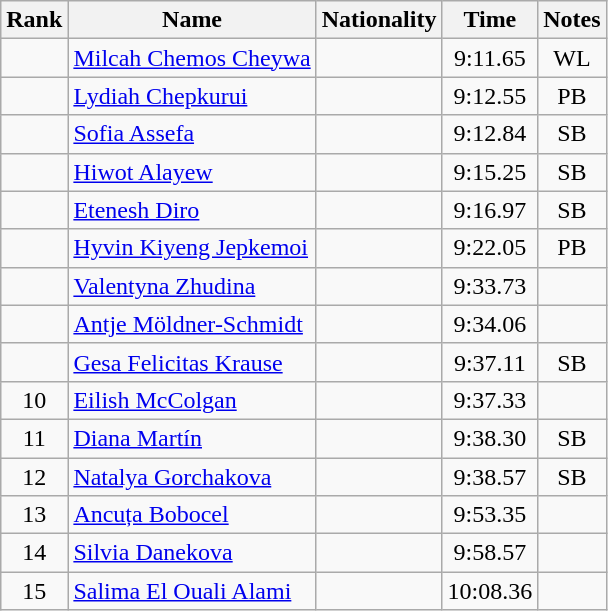<table class="wikitable sortable" style="text-align:center">
<tr>
<th>Rank</th>
<th>Name</th>
<th>Nationality</th>
<th>Time</th>
<th>Notes</th>
</tr>
<tr>
<td></td>
<td align=left><a href='#'>Milcah Chemos Cheywa</a></td>
<td align=left></td>
<td>9:11.65</td>
<td>WL</td>
</tr>
<tr>
<td></td>
<td align=left><a href='#'>Lydiah Chepkurui</a></td>
<td align=left></td>
<td>9:12.55</td>
<td>PB</td>
</tr>
<tr>
<td></td>
<td align=left><a href='#'>Sofia Assefa</a></td>
<td align=left></td>
<td>9:12.84</td>
<td>SB</td>
</tr>
<tr>
<td></td>
<td align=left><a href='#'>Hiwot Alayew</a></td>
<td align=left></td>
<td>9:15.25</td>
<td>SB</td>
</tr>
<tr>
<td></td>
<td align=left><a href='#'>Etenesh Diro</a></td>
<td align=left></td>
<td>9:16.97</td>
<td>SB</td>
</tr>
<tr>
<td></td>
<td align=left><a href='#'>Hyvin Kiyeng Jepkemoi</a></td>
<td align=left></td>
<td>9:22.05</td>
<td>PB</td>
</tr>
<tr>
<td></td>
<td align=left><a href='#'>Valentyna Zhudina</a></td>
<td align=left></td>
<td>9:33.73</td>
<td></td>
</tr>
<tr>
<td></td>
<td align=left><a href='#'>Antje Möldner-Schmidt</a></td>
<td align=left></td>
<td>9:34.06</td>
<td></td>
</tr>
<tr>
<td></td>
<td align=left><a href='#'>Gesa Felicitas Krause</a></td>
<td align=left></td>
<td>9:37.11</td>
<td>SB</td>
</tr>
<tr>
<td>10</td>
<td align=left><a href='#'>Eilish McColgan</a></td>
<td align=left></td>
<td>9:37.33</td>
<td></td>
</tr>
<tr>
<td>11</td>
<td align=left><a href='#'>Diana Martín</a></td>
<td align=left></td>
<td>9:38.30</td>
<td>SB</td>
</tr>
<tr>
<td>12</td>
<td align=left><a href='#'>Natalya Gorchakova</a></td>
<td align=left></td>
<td>9:38.57</td>
<td>SB</td>
</tr>
<tr>
<td>13</td>
<td align=left><a href='#'>Ancuța Bobocel</a></td>
<td align=left></td>
<td>9:53.35</td>
<td></td>
</tr>
<tr>
<td>14</td>
<td align=left><a href='#'>Silvia Danekova</a></td>
<td align=left></td>
<td>9:58.57</td>
<td></td>
</tr>
<tr>
<td>15</td>
<td align=left><a href='#'>Salima El Ouali Alami</a></td>
<td align=left></td>
<td>10:08.36</td>
<td></td>
</tr>
</table>
